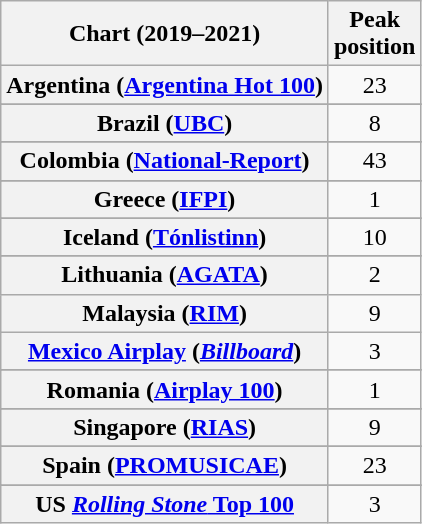<table class="wikitable sortable plainrowheaders" style="text-align:center">
<tr>
<th scope="col">Chart (2019–2021)</th>
<th scope="col">Peak<br>position</th>
</tr>
<tr>
<th scope="row">Argentina (<a href='#'>Argentina Hot 100</a>)</th>
<td>23</td>
</tr>
<tr>
</tr>
<tr>
</tr>
<tr>
</tr>
<tr>
</tr>
<tr>
<th scope="row">Brazil (<a href='#'>UBC</a>)</th>
<td>8</td>
</tr>
<tr>
</tr>
<tr>
</tr>
<tr>
</tr>
<tr>
</tr>
<tr>
</tr>
<tr>
<th scope="row">Colombia (<a href='#'>National-Report</a>)<br></th>
<td>43</td>
</tr>
<tr>
</tr>
<tr>
</tr>
<tr>
</tr>
<tr>
</tr>
<tr>
</tr>
<tr>
</tr>
<tr>
</tr>
<tr>
<th scope="row">Greece (<a href='#'>IFPI</a>)</th>
<td>1</td>
</tr>
<tr>
</tr>
<tr>
</tr>
<tr>
</tr>
<tr>
</tr>
<tr>
<th scope="row">Iceland (<a href='#'>Tónlistinn</a>)</th>
<td>10</td>
</tr>
<tr>
</tr>
<tr>
</tr>
<tr>
</tr>
<tr>
<th scope="row">Lithuania (<a href='#'>AGATA</a>)</th>
<td>2</td>
</tr>
<tr>
<th scope="row">Malaysia (<a href='#'>RIM</a>)</th>
<td>9</td>
</tr>
<tr>
<th scope="row"><a href='#'>Mexico Airplay</a> (<em><a href='#'>Billboard</a></em>)</th>
<td>3</td>
</tr>
<tr>
</tr>
<tr>
</tr>
<tr>
</tr>
<tr>
</tr>
<tr>
</tr>
<tr>
</tr>
<tr>
<th scope="row">Romania (<a href='#'>Airplay 100</a>)</th>
<td>1</td>
</tr>
<tr>
</tr>
<tr>
</tr>
<tr>
<th scope="row">Singapore (<a href='#'>RIAS</a>)</th>
<td>9</td>
</tr>
<tr>
</tr>
<tr>
</tr>
<tr>
<th scope="row">Spain (<a href='#'>PROMUSICAE</a>)</th>
<td>23</td>
</tr>
<tr>
</tr>
<tr>
</tr>
<tr>
</tr>
<tr>
</tr>
<tr>
</tr>
<tr>
</tr>
<tr>
</tr>
<tr>
</tr>
<tr>
</tr>
<tr>
</tr>
<tr>
<th scope="row">US <a href='#'><em>Rolling Stone</em> Top 100</a></th>
<td>3</td>
</tr>
</table>
